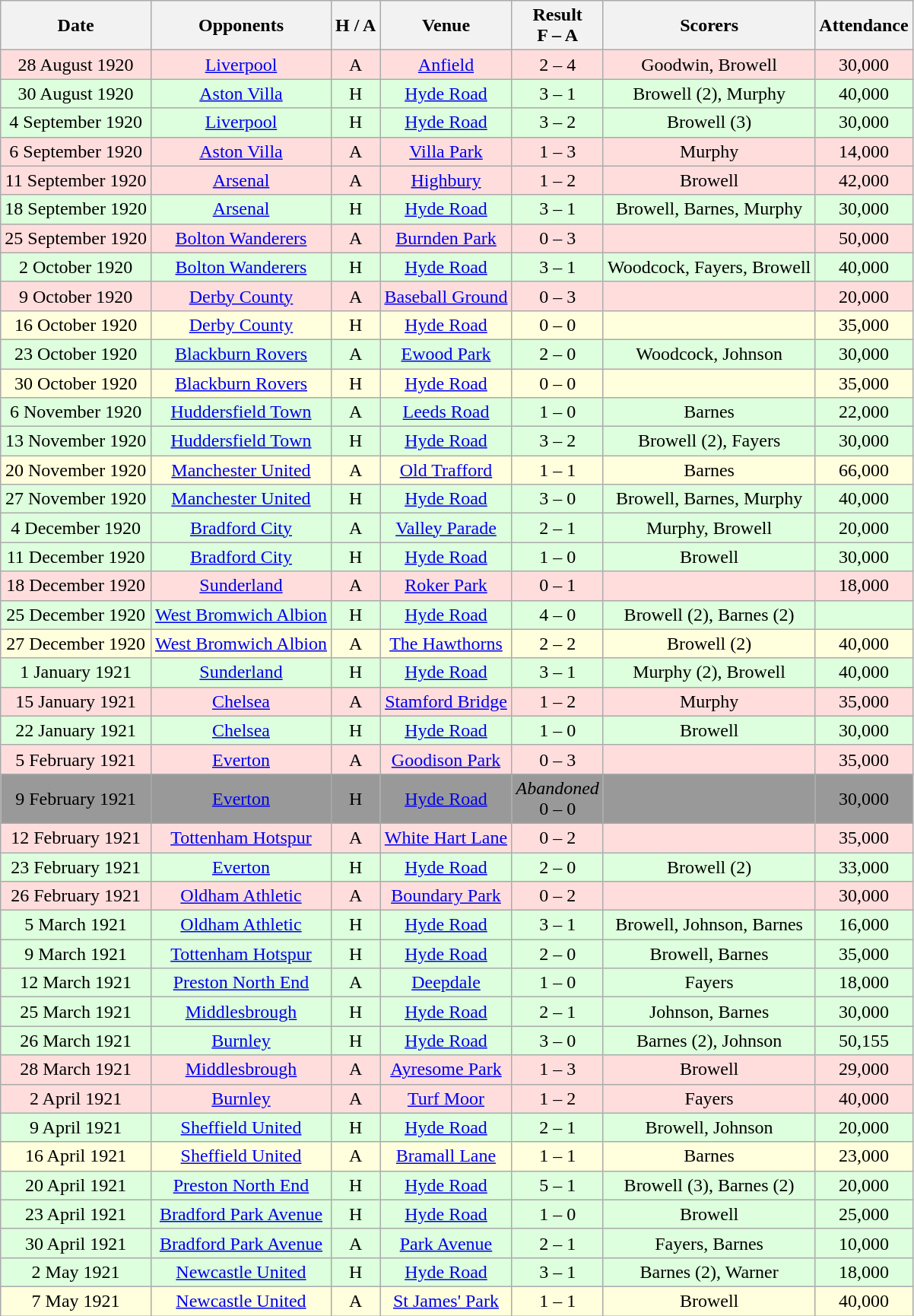<table class="wikitable" style="text-align:center">
<tr>
<th>Date</th>
<th>Opponents</th>
<th>H / A</th>
<th>Venue</th>
<th>Result<br>F – A</th>
<th>Scorers</th>
<th>Attendance</th>
</tr>
<tr bgcolor="#ffdddd">
<td>28 August 1920</td>
<td><a href='#'>Liverpool</a></td>
<td>A</td>
<td><a href='#'>Anfield</a></td>
<td>2 – 4</td>
<td>Goodwin, Browell</td>
<td>30,000</td>
</tr>
<tr bgcolor="#ddffdd">
<td>30 August 1920</td>
<td><a href='#'>Aston Villa</a></td>
<td>H</td>
<td><a href='#'>Hyde Road</a></td>
<td>3 – 1</td>
<td>Browell (2), Murphy</td>
<td>40,000</td>
</tr>
<tr bgcolor="#ddffdd">
<td>4 September 1920</td>
<td><a href='#'>Liverpool</a></td>
<td>H</td>
<td><a href='#'>Hyde Road</a></td>
<td>3 – 2</td>
<td>Browell (3)</td>
<td>30,000</td>
</tr>
<tr bgcolor="#ffdddd">
<td>6 September 1920</td>
<td><a href='#'>Aston Villa</a></td>
<td>A</td>
<td><a href='#'>Villa Park</a></td>
<td>1 – 3</td>
<td>Murphy</td>
<td>14,000</td>
</tr>
<tr bgcolor="#ffdddd">
<td>11 September 1920</td>
<td><a href='#'>Arsenal</a></td>
<td>A</td>
<td><a href='#'>Highbury</a></td>
<td>1 – 2</td>
<td>Browell</td>
<td>42,000</td>
</tr>
<tr bgcolor="#ddffdd">
<td>18 September 1920</td>
<td><a href='#'>Arsenal</a></td>
<td>H</td>
<td><a href='#'>Hyde Road</a></td>
<td>3 – 1</td>
<td>Browell, Barnes, Murphy</td>
<td>30,000</td>
</tr>
<tr bgcolor="#ffdddd">
<td>25 September 1920</td>
<td><a href='#'>Bolton Wanderers</a></td>
<td>A</td>
<td><a href='#'>Burnden Park</a></td>
<td>0 – 3</td>
<td></td>
<td>50,000</td>
</tr>
<tr bgcolor="#ddffdd">
<td>2 October 1920</td>
<td><a href='#'>Bolton Wanderers</a></td>
<td>H</td>
<td><a href='#'>Hyde Road</a></td>
<td>3 – 1</td>
<td>Woodcock, Fayers, Browell</td>
<td>40,000</td>
</tr>
<tr bgcolor="#ffdddd">
<td>9 October 1920</td>
<td><a href='#'>Derby County</a></td>
<td>A</td>
<td><a href='#'>Baseball Ground</a></td>
<td>0 – 3</td>
<td></td>
<td>20,000</td>
</tr>
<tr bgcolor="#ffffdd">
<td>16 October 1920</td>
<td><a href='#'>Derby County</a></td>
<td>H</td>
<td><a href='#'>Hyde Road</a></td>
<td>0 – 0</td>
<td></td>
<td>35,000</td>
</tr>
<tr bgcolor="#ddffdd">
<td>23 October 1920</td>
<td><a href='#'>Blackburn Rovers</a></td>
<td>A</td>
<td><a href='#'>Ewood Park</a></td>
<td>2 – 0</td>
<td>Woodcock, Johnson</td>
<td>30,000</td>
</tr>
<tr bgcolor="#ffffdd">
<td>30 October 1920</td>
<td><a href='#'>Blackburn Rovers</a></td>
<td>H</td>
<td><a href='#'>Hyde Road</a></td>
<td>0 – 0</td>
<td></td>
<td>35,000</td>
</tr>
<tr bgcolor="#ddffdd">
<td>6 November 1920</td>
<td><a href='#'>Huddersfield Town</a></td>
<td>A</td>
<td><a href='#'>Leeds Road</a></td>
<td>1 – 0</td>
<td>Barnes</td>
<td>22,000</td>
</tr>
<tr bgcolor="#ddffdd">
<td>13 November 1920</td>
<td><a href='#'>Huddersfield Town</a></td>
<td>H</td>
<td><a href='#'>Hyde Road</a></td>
<td>3 – 2</td>
<td>Browell (2), Fayers</td>
<td>30,000</td>
</tr>
<tr bgcolor="#ffffdd">
<td>20 November 1920</td>
<td><a href='#'>Manchester United</a></td>
<td>A</td>
<td><a href='#'>Old Trafford</a></td>
<td>1 – 1</td>
<td>Barnes</td>
<td>66,000</td>
</tr>
<tr bgcolor="#ddffdd">
<td>27 November 1920</td>
<td><a href='#'>Manchester United</a></td>
<td>H</td>
<td><a href='#'>Hyde Road</a></td>
<td>3 – 0</td>
<td>Browell, Barnes, Murphy</td>
<td>40,000</td>
</tr>
<tr bgcolor="#ddffdd">
<td>4 December 1920</td>
<td><a href='#'>Bradford City</a></td>
<td>A</td>
<td><a href='#'>Valley Parade</a></td>
<td>2 – 1</td>
<td>Murphy, Browell</td>
<td>20,000</td>
</tr>
<tr bgcolor="#ddffdd">
<td>11 December 1920</td>
<td><a href='#'>Bradford City</a></td>
<td>H</td>
<td><a href='#'>Hyde Road</a></td>
<td>1 – 0</td>
<td>Browell</td>
<td>30,000</td>
</tr>
<tr bgcolor="#ffdddd">
<td>18 December 1920</td>
<td><a href='#'>Sunderland</a></td>
<td>A</td>
<td><a href='#'>Roker Park</a></td>
<td>0 – 1</td>
<td></td>
<td>18,000</td>
</tr>
<tr bgcolor="#ddffdd">
<td>25 December 1920</td>
<td><a href='#'>West Bromwich Albion</a></td>
<td>H</td>
<td><a href='#'>Hyde Road</a></td>
<td>4 – 0</td>
<td>Browell (2), Barnes (2)</td>
<td></td>
</tr>
<tr bgcolor="#ffffdd">
<td>27 December 1920</td>
<td><a href='#'>West Bromwich Albion</a></td>
<td>A</td>
<td><a href='#'>The Hawthorns</a></td>
<td>2 – 2</td>
<td>Browell (2)</td>
<td>40,000</td>
</tr>
<tr bgcolor="#ddffdd">
<td>1 January 1921</td>
<td><a href='#'>Sunderland</a></td>
<td>H</td>
<td><a href='#'>Hyde Road</a></td>
<td>3 – 1</td>
<td>Murphy (2), Browell</td>
<td>40,000</td>
</tr>
<tr bgcolor="#ffdddd">
<td>15 January 1921</td>
<td><a href='#'>Chelsea</a></td>
<td>A</td>
<td><a href='#'>Stamford Bridge</a></td>
<td>1 – 2</td>
<td>Murphy</td>
<td>35,000</td>
</tr>
<tr bgcolor="#ddffdd">
<td>22 January 1921</td>
<td><a href='#'>Chelsea</a></td>
<td>H</td>
<td><a href='#'>Hyde Road</a></td>
<td>1 – 0</td>
<td>Browell</td>
<td>30,000</td>
</tr>
<tr bgcolor="#ffdddd">
<td>5 February 1921</td>
<td><a href='#'>Everton</a></td>
<td>A</td>
<td><a href='#'>Goodison Park</a></td>
<td>0 – 3</td>
<td></td>
<td>35,000</td>
</tr>
<tr bgcolor="#999999">
<td>9 February 1921</td>
<td><a href='#'>Everton</a></td>
<td>H</td>
<td><a href='#'>Hyde Road</a></td>
<td><em>Abandoned</em><br>0 – 0</td>
<td></td>
<td>30,000</td>
</tr>
<tr bgcolor="#ffdddd">
<td>12 February 1921</td>
<td><a href='#'>Tottenham Hotspur</a></td>
<td>A</td>
<td><a href='#'>White Hart Lane</a></td>
<td>0 – 2</td>
<td></td>
<td>35,000</td>
</tr>
<tr bgcolor="#ddffdd">
<td>23 February 1921</td>
<td><a href='#'>Everton</a></td>
<td>H</td>
<td><a href='#'>Hyde Road</a></td>
<td>2 – 0</td>
<td>Browell (2)</td>
<td>33,000</td>
</tr>
<tr bgcolor="#ffdddd">
<td>26 February 1921</td>
<td><a href='#'>Oldham Athletic</a></td>
<td>A</td>
<td><a href='#'>Boundary Park</a></td>
<td>0 – 2</td>
<td></td>
<td>30,000</td>
</tr>
<tr bgcolor="#ddffdd">
<td>5 March 1921</td>
<td><a href='#'>Oldham Athletic</a></td>
<td>H</td>
<td><a href='#'>Hyde Road</a></td>
<td>3 – 1</td>
<td>Browell, Johnson, Barnes</td>
<td>16,000</td>
</tr>
<tr bgcolor="#ddffdd">
<td>9 March 1921</td>
<td><a href='#'>Tottenham Hotspur</a></td>
<td>H</td>
<td><a href='#'>Hyde Road</a></td>
<td>2 – 0</td>
<td>Browell, Barnes</td>
<td>35,000</td>
</tr>
<tr bgcolor="#ddffdd">
<td>12 March 1921</td>
<td><a href='#'>Preston North End</a></td>
<td>A</td>
<td><a href='#'>Deepdale</a></td>
<td>1 – 0</td>
<td>Fayers</td>
<td>18,000</td>
</tr>
<tr bgcolor="#ddffdd">
<td>25 March 1921</td>
<td><a href='#'>Middlesbrough</a></td>
<td>H</td>
<td><a href='#'>Hyde Road</a></td>
<td>2 – 1</td>
<td>Johnson, Barnes</td>
<td>30,000</td>
</tr>
<tr bgcolor="#ddffdd">
<td>26 March 1921</td>
<td><a href='#'>Burnley</a></td>
<td>H</td>
<td><a href='#'>Hyde Road</a></td>
<td>3 – 0</td>
<td>Barnes (2), Johnson</td>
<td>50,155</td>
</tr>
<tr bgcolor="#ffdddd">
<td>28 March 1921</td>
<td><a href='#'>Middlesbrough</a></td>
<td>A</td>
<td><a href='#'>Ayresome Park</a></td>
<td>1 – 3</td>
<td>Browell</td>
<td>29,000</td>
</tr>
<tr bgcolor="#ffdddd">
<td>2 April 1921</td>
<td><a href='#'>Burnley</a></td>
<td>A</td>
<td><a href='#'>Turf Moor</a></td>
<td>1 – 2</td>
<td>Fayers</td>
<td>40,000</td>
</tr>
<tr bgcolor="#ddffdd">
<td>9 April 1921</td>
<td><a href='#'>Sheffield United</a></td>
<td>H</td>
<td><a href='#'>Hyde Road</a></td>
<td>2 – 1</td>
<td>Browell, Johnson</td>
<td>20,000</td>
</tr>
<tr bgcolor="#ffffdd">
<td>16 April 1921</td>
<td><a href='#'>Sheffield United</a></td>
<td>A</td>
<td><a href='#'>Bramall Lane</a></td>
<td>1 – 1</td>
<td>Barnes</td>
<td>23,000</td>
</tr>
<tr bgcolor="#ddffdd">
<td>20 April 1921</td>
<td><a href='#'>Preston North End</a></td>
<td>H</td>
<td><a href='#'>Hyde Road</a></td>
<td>5 – 1</td>
<td>Browell (3), Barnes (2)</td>
<td>20,000</td>
</tr>
<tr bgcolor="#ddffdd">
<td>23 April 1921</td>
<td><a href='#'>Bradford Park Avenue</a></td>
<td>H</td>
<td><a href='#'>Hyde Road</a></td>
<td>1 – 0</td>
<td>Browell</td>
<td>25,000</td>
</tr>
<tr bgcolor="#ddffdd">
<td>30 April 1921</td>
<td><a href='#'>Bradford Park Avenue</a></td>
<td>A</td>
<td><a href='#'>Park Avenue</a></td>
<td>2 – 1</td>
<td>Fayers, Barnes</td>
<td>10,000</td>
</tr>
<tr bgcolor="#ddffdd">
<td>2 May 1921</td>
<td><a href='#'>Newcastle United</a></td>
<td>H</td>
<td><a href='#'>Hyde Road</a></td>
<td>3 – 1</td>
<td>Barnes (2), Warner</td>
<td>18,000</td>
</tr>
<tr bgcolor="#ffffdd">
<td>7 May 1921</td>
<td><a href='#'>Newcastle United</a></td>
<td>A</td>
<td><a href='#'>St James' Park</a></td>
<td>1 – 1</td>
<td>Browell</td>
<td>40,000</td>
</tr>
</table>
